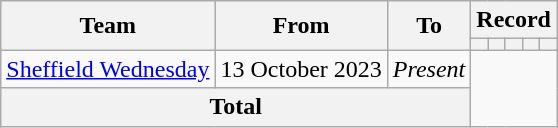<table class=wikitable style=text-align:center>
<tr>
<th rowspan=2>Team</th>
<th rowspan=2>From</th>
<th rowspan=2>To</th>
<th colspan=5>Record</th>
</tr>
<tr>
<th></th>
<th></th>
<th></th>
<th></th>
<th></th>
</tr>
<tr>
<td align=left><a href='#'>Sheffield Wednesday</a></td>
<td align=left>13 October 2023</td>
<td align=left><em>Present</em><br></td>
</tr>
<tr>
<th colspan=3>Total<br></th>
</tr>
</table>
